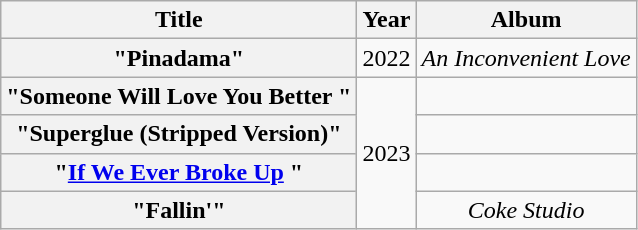<table class="wikitable plainrowheaders" style="text-align:center;">
<tr>
<th scope="col">Title</th>
<th scope="col">Year</th>
<th scope="col">Album</th>
</tr>
<tr>
<th scope="row">"Pinadama"</th>
<td>2022</td>
<td><em>An Inconvenient Love</em></td>
</tr>
<tr>
<th scope="row">"Someone Will Love You Better "<br></th>
<td rowspan="4">2023</td>
<td></td>
</tr>
<tr>
<th scope="row">"Superglue (Stripped Version)"<br></th>
<td></td>
</tr>
<tr>
<th scope="row">"<a href='#'>If We Ever Broke Up</a> "<br></th>
<td></td>
</tr>
<tr>
<th scope="row">"Fallin'"<br></th>
<td><em>Coke Studio</em></td>
</tr>
</table>
